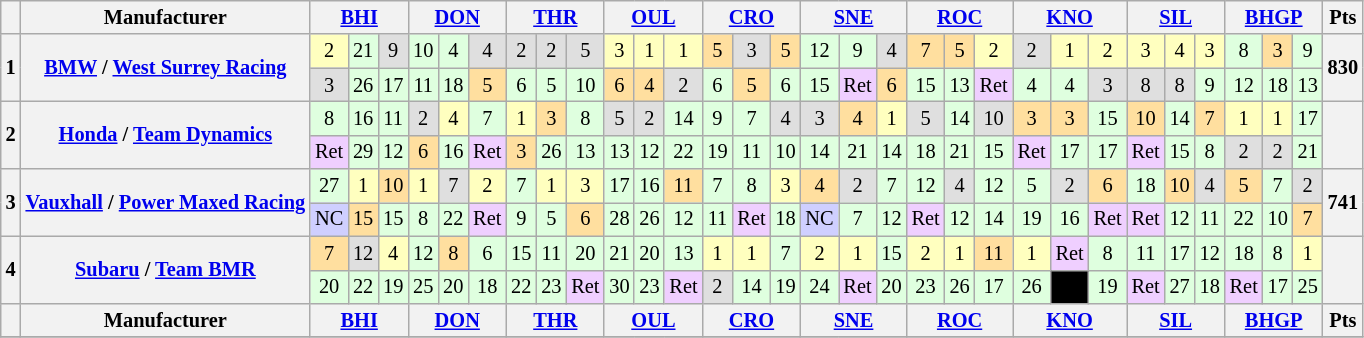<table class="wikitable" style="font-size: 85%; text-align: center">
<tr valign="top">
<th valign="middle"></th>
<th valign="middle">Manufacturer</th>
<th colspan="3"><a href='#'>BHI</a></th>
<th colspan="3"><a href='#'>DON</a></th>
<th colspan="3"><a href='#'>THR</a></th>
<th colspan="3"><a href='#'>OUL</a></th>
<th colspan="3"><a href='#'>CRO</a></th>
<th colspan="3"><a href='#'>SNE</a></th>
<th colspan="3"><a href='#'>ROC</a></th>
<th colspan="3"><a href='#'>KNO</a></th>
<th colspan="3"><a href='#'>SIL</a></th>
<th colspan="3"><a href='#'>BHGP</a></th>
<th valign=middle>Pts</th>
</tr>
<tr>
<th rowspan=2>1</th>
<th rowspan=2><a href='#'>BMW</a> / <a href='#'>West Surrey Racing</a></th>
<td style="background:#ffffbf;">2</td>
<td style="background:#dfffdf;">21</td>
<td style="background:#dfdfdf;">9</td>
<td style="background:#dfffdf;">10</td>
<td style="background:#dfffdf;">4</td>
<td style="background:#dfdfdf;">4</td>
<td style="background:#dfdfdf;">2</td>
<td style="background:#dfdfdf;">2</td>
<td style="background:#dfdfdf;">5</td>
<td style="background:#ffffbf;">3</td>
<td style="background:#ffffbf;">1</td>
<td style="background:#ffffbf;">1</td>
<td style="background:#ffdf9f;">5</td>
<td style="background:#dfdfdf;">3</td>
<td style="background:#ffdf9f;">5</td>
<td style="background:#dfffdf;">12</td>
<td style="background:#dfffdf;">9</td>
<td style="background:#dfdfdf;">4</td>
<td style="background:#ffdf9f;">7</td>
<td style="background:#ffdf9f;">5</td>
<td style="background:#ffffbf;">2</td>
<td style="background:#dfdfdf;">2</td>
<td style="background:#ffffbf;">1</td>
<td style="background:#ffffbf;">2</td>
<td style="background:#ffffbf;">3</td>
<td style="background:#ffffbf;">4</td>
<td style="background:#ffffbf;">3</td>
<td style="background:#dfffdf;">8</td>
<td style="background:#ffdf9f;">3</td>
<td style="background:#dfffdf;">9</td>
<th rowspan=2>830</th>
</tr>
<tr>
<td style="background:#dfdfdf;">3</td>
<td style="background:#dfffdf;">26</td>
<td style="background:#dfffdf;">17</td>
<td style="background:#dfffdf;">11</td>
<td style="background:#dfffdf;">18</td>
<td style="background:#ffdf9f;">5</td>
<td style="background:#dfffdf;">6</td>
<td style="background:#dfffdf;">5</td>
<td style="background:#dfffdf;">10</td>
<td style="background:#ffdf9f;">6</td>
<td style="background:#ffdf9f;">4</td>
<td style="background:#dfdfdf;">2</td>
<td style="background:#dfffdf;">6</td>
<td style="background:#ffdf9f;">5</td>
<td style="background:#dfffdf;">6</td>
<td style="background:#dfffdf;">15</td>
<td style="background:#efcfff;">Ret</td>
<td style="background:#ffdf9f;">6</td>
<td style="background:#dfffdf;">15</td>
<td style="background:#dfffdf;">13</td>
<td style="background:#efcfff;">Ret</td>
<td style="background:#dfffdf;">4</td>
<td style="background:#dfffdf;">4</td>
<td style="background:#dfdfdf;">3</td>
<td style="background:#dfdfdf;">8</td>
<td style="background:#dfdfdf;">8</td>
<td style="background:#dfffdf;">9</td>
<td style="background:#dfffdf;">12</td>
<td style="background:#dfffdf;">18</td>
<td style="background:#dfffdf;">13</td>
</tr>
<tr>
<th rowspan=2>2</th>
<th rowspan=2><a href='#'>Honda</a> / <a href='#'>Team Dynamics</a></th>
<td style="background:#dfffdf;">8</td>
<td style="background:#dfffdf;">16</td>
<td style="background:#dfffdf;">11</td>
<td style="background:#dfdfdf;">2</td>
<td style="background:#ffffbf;">4</td>
<td style="background:#dfffdf;">7</td>
<td style="background:#ffffbf;">1</td>
<td style="background:#ffdf9f;">3</td>
<td style="background:#dfffdf;">8</td>
<td style="background:#dfdfdf;">5</td>
<td style="background:#dfdfdf;">2</td>
<td style="background:#dfffdf;">14</td>
<td style="background:#dfffdf;">9</td>
<td style="background:#dfffdf;">7</td>
<td style="background:#dfdfdf;">4</td>
<td style="background:#dfdfdf;">3</td>
<td style="background:#ffdf9f;">4</td>
<td style="background:#ffffbf;">1</td>
<td style="background:#dfdfdf;">5</td>
<td style="background:#dfffdf;">14</td>
<td style="background:#dfdfdf;">10</td>
<td style="background:#ffdf9f;">3</td>
<td style="background:#ffdf9f;">3</td>
<td style="background:#dfffdf;">15</td>
<td style="background:#ffdf9f;">10</td>
<td style="background:#dfffdf;">14</td>
<td style="background:#ffdf9f;">7</td>
<td style="background:#ffffbf;">1</td>
<td style="background:#ffffbf;">1</td>
<td style="background:#dfffdf;">17</td>
<th rowspan=2></th>
</tr>
<tr>
<td style="background:#efcfff;">Ret</td>
<td style="background:#dfffdf;">29</td>
<td style="background:#dfffdf;">12</td>
<td style="background:#ffdf9f;">6</td>
<td style="background:#dfffdf;">16</td>
<td style="background:#efcfff;">Ret</td>
<td style="background:#ffdf9f;">3</td>
<td style="background:#dfffdf;">26</td>
<td style="background:#dfffdf;">13</td>
<td style="background:#dfffdf;">13</td>
<td style="background:#dfffdf;">12</td>
<td style="background:#dfffdf;">22</td>
<td style="background:#dfffdf;">19</td>
<td style="background:#dfffdf;">11</td>
<td style="background:#dfffdf;">10</td>
<td style="background:#dfffdf;">14</td>
<td style="background:#dfffdf;">21</td>
<td style="background:#dfffdf;">14</td>
<td style="background:#dfffdf;">18</td>
<td style="background:#dfffdf;">21</td>
<td style="background:#dfffdf;">15</td>
<td style="background:#efcfff;">Ret</td>
<td style="background:#dfffdf;">17</td>
<td style="background:#dfffdf;">17</td>
<td style="background:#efcfff;">Ret</td>
<td style="background:#dfffdf;">15</td>
<td style="background:#dfffdf;">8</td>
<td style="background:#dfdfdf;">2</td>
<td style="background:#dfdfdf;">2</td>
<td style="background:#dfffdf;">21</td>
</tr>
<tr>
<th rowspan=2>3</th>
<th rowspan=2 nowrap><a href='#'>Vauxhall</a> / <a href='#'>Power Maxed Racing</a></th>
<td style="background:#dfffdf;">27</td>
<td style="background:#ffffbf;">1</td>
<td style="background:#ffdf9f;">10</td>
<td style="background:#ffffbf;">1</td>
<td style="background:#dfdfdf;">7</td>
<td style="background:#ffffbf;">2</td>
<td style="background:#dfffdf;">7</td>
<td style="background:#ffffbf;">1</td>
<td style="background:#ffffbf;">3</td>
<td style="background:#dfffdf;">17</td>
<td style="background:#dfffdf;">16</td>
<td style="background:#ffdf9f;">11</td>
<td style="background:#dfffdf;">7</td>
<td style="background:#dfffdf;">8</td>
<td style="background:#ffffbf;">3</td>
<td style="background:#ffdf9f;">4</td>
<td style="background:#dfdfdf;">2</td>
<td style="background:#dfffdf;">7</td>
<td style="background:#dfffdf;">12</td>
<td style="background:#dfdfdf;">4</td>
<td style="background:#dfffdf;">12</td>
<td style="background:#dfffdf;">5</td>
<td style="background:#dfdfdf;">2</td>
<td style="background:#ffdf9f;">6</td>
<td style="background:#dfffdf;">18</td>
<td style="background:#ffdf9f;">10</td>
<td style="background:#dfdfdf;">4</td>
<td style="background:#ffdf9f;">5</td>
<td style="background:#dfffdf;">7</td>
<td style="background:#dfdfdf;">2</td>
<th rowspan=2>741</th>
</tr>
<tr>
<td style="background:#cfcfff;">NC</td>
<td style="background:#ffdf9f;">15</td>
<td style="background:#dfffdf;">15</td>
<td style="background:#dfffdf;">8</td>
<td style="background:#dfffdf;">22</td>
<td style="background:#efcfff;">Ret</td>
<td style="background:#dfffdf;">9</td>
<td style="background:#dfffdf;">5</td>
<td style="background:#ffdf9f;">6</td>
<td style="background:#dfffdf;">28</td>
<td style="background:#dfffdf;">26</td>
<td style="background:#dfffdf;">12</td>
<td style="background:#dfffdf;">11</td>
<td style="background:#efcfff;">Ret</td>
<td style="background:#dfffdf;">18</td>
<td style="background:#cfcfff;">NC</td>
<td style="background:#dfffdf;">7</td>
<td style="background:#dfffdf;">12</td>
<td style="background:#efcfff;">Ret</td>
<td style="background:#dfffdf;">12</td>
<td style="background:#dfffdf;">14</td>
<td style="background:#dfffdf;">19</td>
<td style="background:#dfffdf;">16</td>
<td style="background:#efcfff;">Ret</td>
<td style="background:#efcfff;">Ret</td>
<td style="background:#dfffdf;">12</td>
<td style="background:#dfffdf;">11</td>
<td style="background:#dfffdf;">22</td>
<td style="background:#dfffdf;">10</td>
<td style="background:#ffdf9f;">7</td>
</tr>
<tr>
<th rowspan=2>4</th>
<th rowspan=2><a href='#'>Subaru</a> / <a href='#'>Team BMR</a></th>
<td style="background:#ffdf9f;">7</td>
<td style="background:#dfdfdf;">12</td>
<td style="background:#ffffbf;">4</td>
<td style="background:#dfffdf;">12</td>
<td style="background:#ffdf9f;">8</td>
<td style="background:#dfffdf;">6</td>
<td style="background:#dfffdf;">15</td>
<td style="background:#dfffdf;">11</td>
<td style="background:#dfffdf;">20</td>
<td style="background:#dfffdf;">21</td>
<td style="background:#dfffdf;">20</td>
<td style="background:#dfffdf;">13</td>
<td style="background:#ffffbf;">1</td>
<td style="background:#ffffbf;">1</td>
<td style="background:#dfffdf;">7</td>
<td style="background:#ffffbf;">2</td>
<td style="background:#ffffbf;">1</td>
<td style="background:#dfffdf;">15</td>
<td style="background:#ffffbf;">2</td>
<td style="background:#ffffbf;">1</td>
<td style="background:#ffdf9f;">11</td>
<td style="background:#ffffbf;">1</td>
<td style="background:#efcfff;">Ret</td>
<td style="background:#dfffdf;">8</td>
<td style="background:#dfffdf;">11</td>
<td style="background:#dfffdf;">17</td>
<td style="background:#dfffdf;">12</td>
<td style="background:#dfffdf;">18</td>
<td style="background:#dfffdf;">8</td>
<td style="background:#ffffbf;">1</td>
<th rowspan=2></th>
</tr>
<tr>
<td style="background:#dfffdf;">20</td>
<td style="background:#dfffdf;">22</td>
<td style="background:#dfffdf;">19</td>
<td style="background:#dfffdf;">25</td>
<td style="background:#dfffdf;">20</td>
<td style="background:#dfffdf;">18</td>
<td style="background:#dfffdf;">22</td>
<td style="background:#dfffdf;">23</td>
<td style="background:#efcfff;">Ret</td>
<td style="background:#dfffdf;">30</td>
<td style="background:#dfffdf;">23</td>
<td style="background:#efcfff;">Ret</td>
<td style="background:#dfdfdf;">2</td>
<td style="background:#dfffdf;">14</td>
<td style="background:#dfffdf;">19</td>
<td style="background:#dfffdf;">24</td>
<td style="background:#efcfff;">Ret</td>
<td style="background:#dfffdf;">20</td>
<td style="background:#dfffdf;">23</td>
<td style="background:#dfffdf;">26</td>
<td style="background:#dfffdf;">17</td>
<td style="background:#dfffdf;">26</td>
<td style="background-color:#000000; color:white"></td>
<td style="background:#dfffdf;">19</td>
<td style="background:#efcfff;">Ret</td>
<td style="background:#dfffdf;">27</td>
<td style="background:#dfffdf;">18</td>
<td style="background:#efcfff;">Ret</td>
<td style="background:#dfffdf;">17</td>
<td style="background:#dfffdf;">25</td>
</tr>
<tr valign="bottom">
<th valign="middle"></th>
<th valign="middle">Manufacturer</th>
<th colspan="3"><a href='#'>BHI</a></th>
<th colspan="3"><a href='#'>DON</a></th>
<th colspan="3"><a href='#'>THR</a></th>
<th colspan="3"><a href='#'>OUL</a></th>
<th colspan="3"><a href='#'>CRO</a></th>
<th colspan="3"><a href='#'>SNE</a></th>
<th colspan="3"><a href='#'>ROC</a></th>
<th colspan="3"><a href='#'>KNO</a></th>
<th colspan="3"><a href='#'>SIL</a></th>
<th colspan="3"><a href='#'>BHGP</a></th>
<th valign=middle>Pts</th>
</tr>
<tr>
</tr>
</table>
